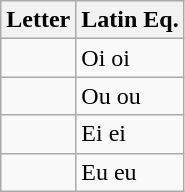<table class="wikitable">
<tr>
<th>Letter</th>
<th>Latin Eq.</th>
</tr>
<tr>
<td><big></big></td>
<td>Oi oi</td>
</tr>
<tr>
<td><big></big></td>
<td>Ou ou</td>
</tr>
<tr>
<td><big></big></td>
<td>Ei ei</td>
</tr>
<tr>
<td><big></big></td>
<td>Eu eu</td>
</tr>
</table>
